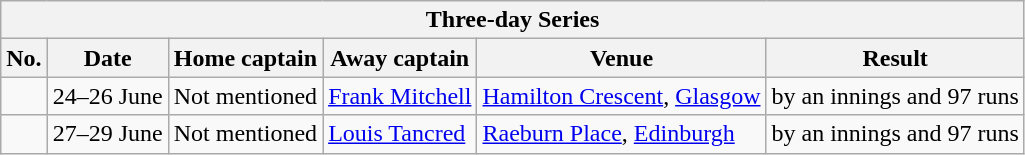<table class="wikitable">
<tr>
<th colspan="9">Three-day Series</th>
</tr>
<tr>
<th>No.</th>
<th>Date</th>
<th>Home captain</th>
<th>Away captain</th>
<th>Venue</th>
<th>Result</th>
</tr>
<tr>
<td></td>
<td>24–26 June</td>
<td>Not mentioned</td>
<td><a href='#'>Frank Mitchell</a></td>
<td><a href='#'>Hamilton Crescent</a>, <a href='#'>Glasgow</a></td>
<td> by an innings and 97 runs</td>
</tr>
<tr>
<td></td>
<td>27–29 June</td>
<td>Not mentioned</td>
<td><a href='#'>Louis Tancred</a></td>
<td><a href='#'>Raeburn Place</a>, <a href='#'>Edinburgh</a></td>
<td> by an innings and 97 runs</td>
</tr>
</table>
